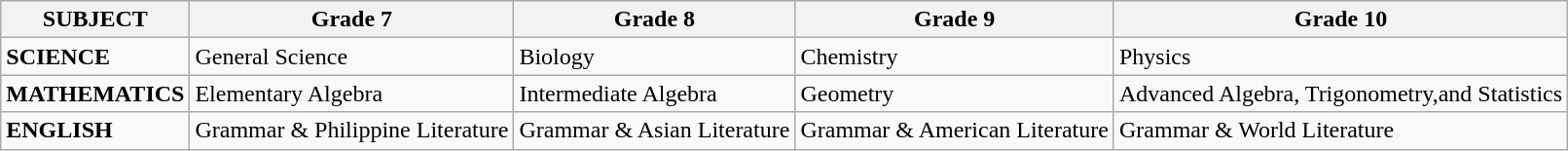<table class="wikitable">
<tr>
<th>SUBJECT</th>
<th>Grade 7</th>
<th>Grade 8</th>
<th>Grade 9</th>
<th>Grade 10</th>
</tr>
<tr>
<td><strong>SCIENCE</strong></td>
<td>General Science</td>
<td>Biology</td>
<td>Chemistry</td>
<td>Physics</td>
</tr>
<tr>
<td><strong>MATHEMATICS</strong></td>
<td>Elementary Algebra</td>
<td>Intermediate Algebra</td>
<td>Geometry</td>
<td>Advanced Algebra, Trigonometry,and Statistics</td>
</tr>
<tr>
<td><strong>ENGLISH</strong></td>
<td>Grammar & Philippine Literature</td>
<td>Grammar & Asian Literature</td>
<td>Grammar & American Literature</td>
<td>Grammar & World Literature</td>
</tr>
</table>
